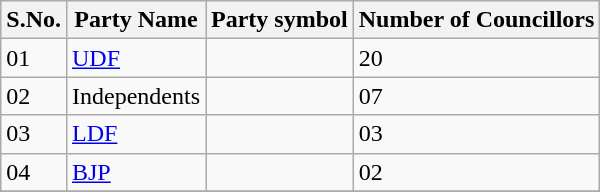<table class="sortable wikitable">
<tr>
<th>S.No.</th>
<th>Party Name</th>
<th>Party symbol</th>
<th>Number of Councillors</th>
</tr>
<tr>
<td>01</td>
<td><a href='#'>UDF</a></td>
<td></td>
<td>20</td>
</tr>
<tr>
<td>02</td>
<td>Independents</td>
<td></td>
<td>07</td>
</tr>
<tr>
<td>03</td>
<td><a href='#'>LDF</a></td>
<td></td>
<td>03</td>
</tr>
<tr>
<td>04</td>
<td><a href='#'>BJP</a></td>
<td></td>
<td>02</td>
</tr>
<tr>
</tr>
</table>
